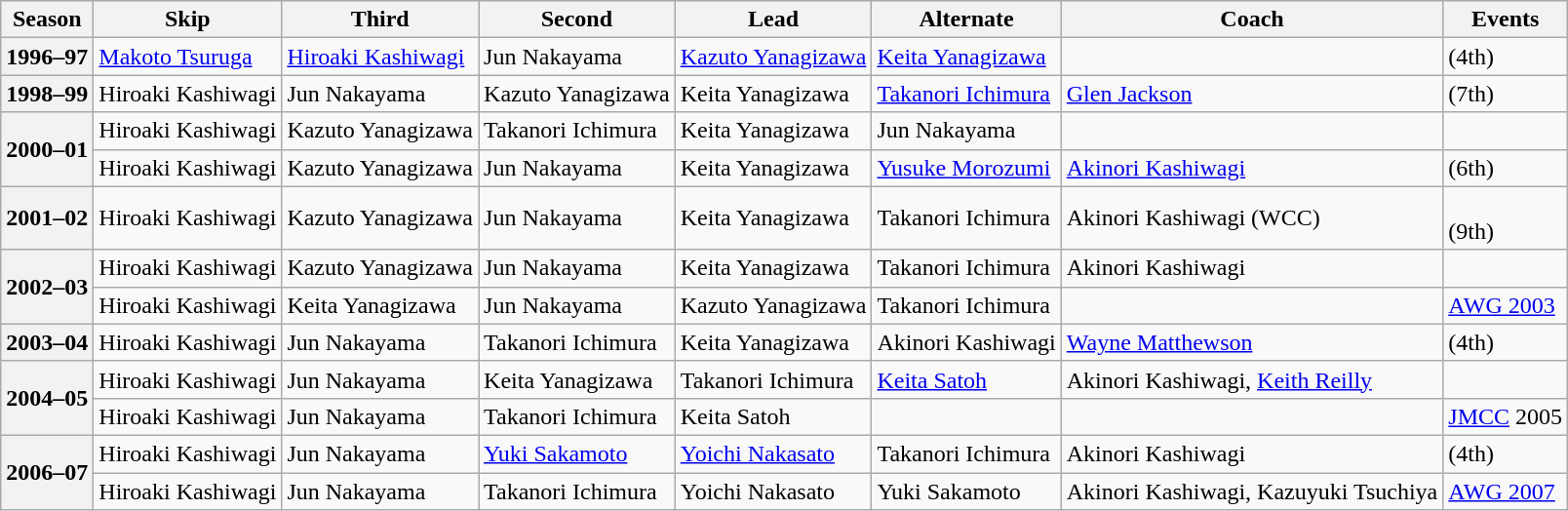<table class="wikitable">
<tr>
<th scope="col">Season</th>
<th scope="col">Skip</th>
<th scope="col">Third</th>
<th scope="col">Second</th>
<th scope="col">Lead</th>
<th scope="col">Alternate</th>
<th scope="col">Coach</th>
<th scope="col">Events</th>
</tr>
<tr>
<th scope="row">1996–97</th>
<td><a href='#'>Makoto Tsuruga</a></td>
<td><a href='#'>Hiroaki Kashiwagi</a></td>
<td>Jun Nakayama</td>
<td><a href='#'>Kazuto Yanagizawa</a></td>
<td><a href='#'>Keita Yanagizawa</a></td>
<td></td>
<td> (4th)</td>
</tr>
<tr>
<th scope="row">1998–99</th>
<td>Hiroaki Kashiwagi</td>
<td>Jun Nakayama</td>
<td>Kazuto Yanagizawa</td>
<td>Keita Yanagizawa</td>
<td><a href='#'>Takanori Ichimura</a></td>
<td><a href='#'>Glen Jackson</a></td>
<td> (7th)</td>
</tr>
<tr>
<th scope="row" rowspan=2>2000–01</th>
<td>Hiroaki Kashiwagi</td>
<td>Kazuto Yanagizawa</td>
<td>Takanori Ichimura</td>
<td>Keita Yanagizawa</td>
<td>Jun Nakayama</td>
<td></td>
<td> </td>
</tr>
<tr>
<td>Hiroaki Kashiwagi</td>
<td>Kazuto Yanagizawa</td>
<td>Jun Nakayama</td>
<td>Keita Yanagizawa</td>
<td><a href='#'>Yusuke Morozumi</a></td>
<td><a href='#'>Akinori Kashiwagi</a></td>
<td> (6th)</td>
</tr>
<tr>
<th scope="row">2001–02</th>
<td>Hiroaki Kashiwagi</td>
<td>Kazuto Yanagizawa</td>
<td>Jun Nakayama</td>
<td>Keita Yanagizawa</td>
<td>Takanori Ichimura</td>
<td>Akinori Kashiwagi (WCC)</td>
<td> <br> (9th)</td>
</tr>
<tr>
<th scope="row" rowspan=2>2002–03</th>
<td>Hiroaki Kashiwagi</td>
<td>Kazuto Yanagizawa</td>
<td>Jun Nakayama</td>
<td>Keita Yanagizawa</td>
<td>Takanori Ichimura</td>
<td>Akinori Kashiwagi</td>
<td> </td>
</tr>
<tr>
<td>Hiroaki Kashiwagi</td>
<td>Keita Yanagizawa</td>
<td>Jun Nakayama</td>
<td>Kazuto Yanagizawa</td>
<td>Takanori Ichimura</td>
<td></td>
<td><a href='#'>AWG 2003</a> </td>
</tr>
<tr>
<th scope="row">2003–04</th>
<td>Hiroaki Kashiwagi</td>
<td>Jun Nakayama</td>
<td>Takanori Ichimura</td>
<td>Keita Yanagizawa</td>
<td>Akinori Kashiwagi</td>
<td><a href='#'>Wayne Matthewson</a></td>
<td> (4th)</td>
</tr>
<tr>
<th scope="row" rowspan=2>2004–05</th>
<td>Hiroaki Kashiwagi</td>
<td>Jun Nakayama</td>
<td>Keita Yanagizawa</td>
<td>Takanori Ichimura</td>
<td><a href='#'>Keita Satoh</a></td>
<td>Akinori Kashiwagi, <a href='#'>Keith Reilly</a></td>
<td> </td>
</tr>
<tr>
<td>Hiroaki Kashiwagi</td>
<td>Jun Nakayama</td>
<td>Takanori Ichimura</td>
<td>Keita Satoh</td>
<td></td>
<td></td>
<td><a href='#'>JMCC</a> 2005 </td>
</tr>
<tr>
<th scope="row" rowspan=2>2006–07</th>
<td>Hiroaki Kashiwagi</td>
<td>Jun Nakayama</td>
<td><a href='#'>Yuki Sakamoto</a></td>
<td><a href='#'>Yoichi Nakasato</a></td>
<td>Takanori Ichimura</td>
<td>Akinori Kashiwagi</td>
<td> (4th)</td>
</tr>
<tr>
<td>Hiroaki Kashiwagi</td>
<td>Jun Nakayama</td>
<td>Takanori Ichimura</td>
<td>Yoichi Nakasato</td>
<td>Yuki Sakamoto</td>
<td>Akinori Kashiwagi, Kazuyuki Tsuchiya</td>
<td><a href='#'>AWG 2007</a> </td>
</tr>
</table>
